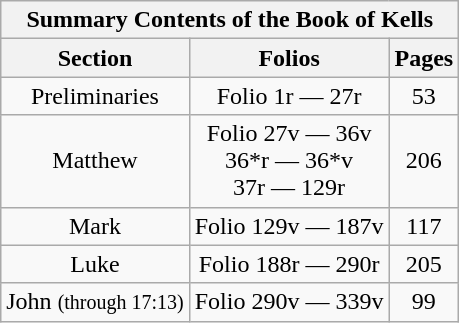<table class="wikitable floatright" style="text-align:center;">
<tr>
<th ! colspan="3">Summary Contents of the Book of Kells</th>
</tr>
<tr>
<th>Section</th>
<th>Folios</th>
<th>Pages</th>
</tr>
<tr>
<td>Preliminaries</td>
<td>Folio 1r — 27r</td>
<td>53</td>
</tr>
<tr>
<td>Matthew</td>
<td>Folio 27v — 36v <br> 36*r — 36*v <br> 37r — 129r</td>
<td>206</td>
</tr>
<tr>
<td>Mark</td>
<td>Folio 129v — 187v</td>
<td>117</td>
</tr>
<tr>
<td>Luke</td>
<td>Folio 188r — 290r</td>
<td>205</td>
</tr>
<tr>
<td>John <small>(through 17:13)</small></td>
<td>Folio 290v — 339v</td>
<td>99</td>
</tr>
</table>
